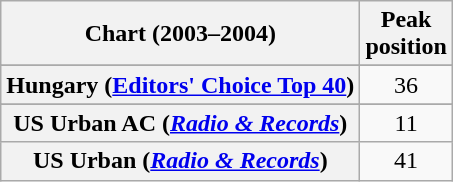<table class="wikitable sortable plainrowheaders" style="text-align:center">
<tr>
<th scope="col">Chart (2003–2004)</th>
<th scope="col">Peak<br>position</th>
</tr>
<tr>
</tr>
<tr>
</tr>
<tr>
</tr>
<tr>
</tr>
<tr>
</tr>
<tr>
<th scope="row">Hungary (<a href='#'>Editors' Choice Top 40</a>)</th>
<td>36</td>
</tr>
<tr>
</tr>
<tr>
</tr>
<tr>
</tr>
<tr>
</tr>
<tr>
</tr>
<tr>
</tr>
<tr>
</tr>
<tr>
</tr>
<tr>
</tr>
<tr>
</tr>
<tr>
<th scope="row">US Urban AC (<em><a href='#'>Radio & Records</a></em>)</th>
<td>11</td>
</tr>
<tr>
<th scope="row">US Urban (<em><a href='#'>Radio & Records</a></em>)</th>
<td>41</td>
</tr>
</table>
